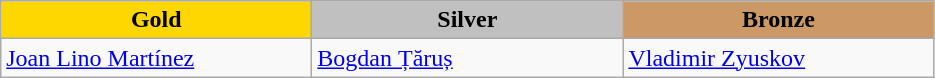<table class="wikitable" style="text-align:left">
<tr align="center">
<td width=200 bgcolor=gold><strong>Gold</strong></td>
<td width=200 bgcolor=silver><strong>Silver</strong></td>
<td width=200 bgcolor=CC9966><strong>Bronze</strong></td>
</tr>
<tr>
<td><a href='#'>Joan Lino Martínez</a><br><em></em></td>
<td><a href='#'>Bogdan Țăruș</a><br><em></em></td>
<td><a href='#'>Vladimir Zyuskov</a><br><em></em></td>
</tr>
</table>
